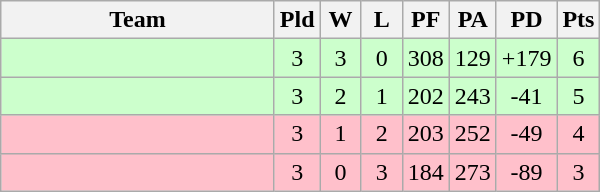<table class="wikitable" style="text-align:center;">
<tr>
<th width=175>Team</th>
<th width=20  abbr="Played">Pld</th>
<th width=20  abbr="Won">W</th>
<th width=20  abbr="Lost">L</th>
<th width=20  abbr="Points">PF</th>
<th width=20  abbr="Points Against">PA</th>
<th width=25  abbr="Points Difference">PD</th>
<th width=20  abbr="Points">Pts</th>
</tr>
<tr bgcolor="ccffcc">
<td style="text-align:left"></td>
<td>3</td>
<td>3</td>
<td>0</td>
<td>308</td>
<td>129</td>
<td>+179</td>
<td>6</td>
</tr>
<tr bgcolor="ccffcc">
<td style="text-align:left"></td>
<td>3</td>
<td>2</td>
<td>1</td>
<td>202</td>
<td>243</td>
<td>-41</td>
<td>5</td>
</tr>
<tr bgcolor="pink">
<td style="text-align:left"></td>
<td>3</td>
<td>1</td>
<td>2</td>
<td>203</td>
<td>252</td>
<td>-49</td>
<td>4</td>
</tr>
<tr bgcolor="pink">
<td style="text-align:left"></td>
<td>3</td>
<td>0</td>
<td>3</td>
<td>184</td>
<td>273</td>
<td>-89</td>
<td>3</td>
</tr>
</table>
